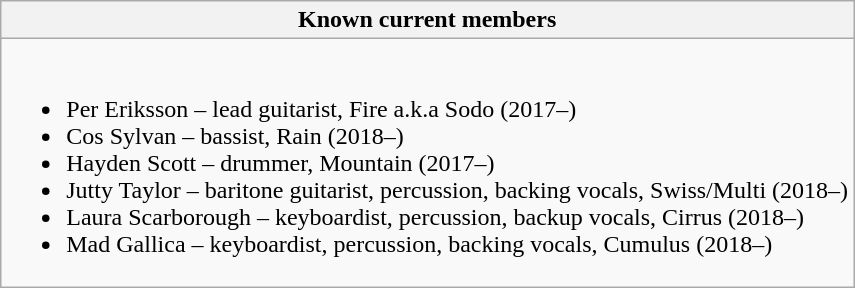<table role="presentation" class="wikitable mw-collapsible">
<tr>
<th>Known current members</th>
</tr>
<tr>
<td><br><ul><li>Per Eriksson – lead guitarist, Fire a.k.a Sodo (2017–)</li><li>Cos Sylvan – bassist, Rain (2018–)</li><li>Hayden Scott – drummer, Mountain (2017–)</li><li>Jutty Taylor – baritone guitarist, percussion, backing vocals, Swiss/Multi (2018–)</li><li>Laura Scarborough – keyboardist, percussion, backup vocals, Cirrus (2018–)</li><li>Mad Gallica – keyboardist, percussion, backing vocals, Cumulus (2018–)</li></ul></td>
</tr>
</table>
